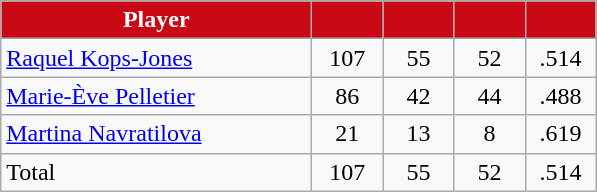<table class="wikitable" style="text-align:center">
<tr>
<th style="background:#C80815; color:white" width="200px">Player</th>
<th style="background:#C80815; color:white" width="40px"></th>
<th style="background:#C80815; color:white" width="40px"></th>
<th style="background:#C80815; color:white" width="40px"></th>
<th style="background:#C80815; color:white" width="40px"></th>
</tr>
<tr>
<td style="text-align:left"><a href='#'>Raquel Kops-Jones</a></td>
<td>107</td>
<td>55</td>
<td>52</td>
<td>.514</td>
</tr>
<tr>
<td style="text-align:left"><a href='#'>Marie-Ève Pelletier</a></td>
<td>86</td>
<td>42</td>
<td>44</td>
<td>.488</td>
</tr>
<tr>
<td style="text-align:left"><a href='#'>Martina Navratilova</a></td>
<td>21</td>
<td>13</td>
<td>8</td>
<td>.619</td>
</tr>
<tr>
<td style="text-align:left">Total</td>
<td>107</td>
<td>55</td>
<td>52</td>
<td>.514</td>
</tr>
</table>
